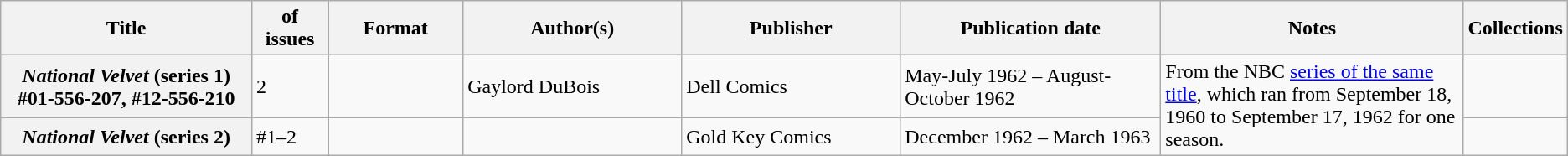<table class="wikitable">
<tr>
<th>Title</th>
<th style="width:40pt"> of issues</th>
<th style="width:75pt">Format</th>
<th style="width:125pt">Author(s)</th>
<th style="width:125pt">Publisher</th>
<th style="width:150pt">Publication date</th>
<th style="width:175pt">Notes</th>
<th>Collections</th>
</tr>
<tr>
<th><em>National Velvet</em> (series 1) #01-556-207, #12-556-210</th>
<td>2</td>
<td></td>
<td>Gaylord DuBois</td>
<td>Dell Comics</td>
<td>May-July 1962 – August-October 1962</td>
<td rowspan="2">From the NBC <a href='#'>series of the same title</a>, which ran from September 18, 1960 to September 17, 1962 for one season.</td>
<td></td>
</tr>
<tr>
<th><em>National Velvet</em> (series 2)</th>
<td>#1–2</td>
<td></td>
<td></td>
<td>Gold Key Comics</td>
<td>December 1962 – March 1963</td>
<td></td>
</tr>
</table>
